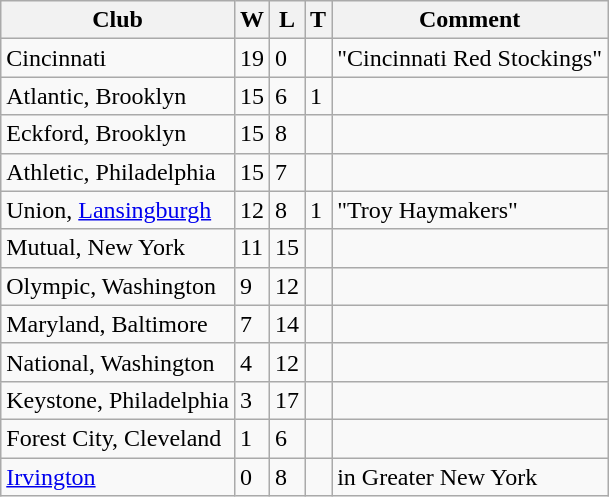<table class="wikitable" border="1">
<tr>
<th>Club</th>
<th>W</th>
<th>L</th>
<th>T</th>
<th>Comment</th>
</tr>
<tr>
<td>Cincinnati</td>
<td>19</td>
<td>0</td>
<td></td>
<td>"Cincinnati Red Stockings"</td>
</tr>
<tr>
<td>Atlantic, Brooklyn</td>
<td>15</td>
<td>6</td>
<td>1</td>
<td></td>
</tr>
<tr>
<td>Eckford, Brooklyn</td>
<td>15</td>
<td>8</td>
<td></td>
<td></td>
</tr>
<tr>
<td>Athletic, Philadelphia</td>
<td>15</td>
<td>7</td>
<td></td>
<td></td>
</tr>
<tr>
<td>Union, <a href='#'>Lansingburgh</a></td>
<td>12</td>
<td>8</td>
<td>1</td>
<td>"Troy Haymakers"</td>
</tr>
<tr>
<td>Mutual, New York</td>
<td>11</td>
<td>15</td>
<td></td>
<td></td>
</tr>
<tr>
<td>Olympic, Washington</td>
<td>9</td>
<td>12</td>
<td></td>
<td></td>
</tr>
<tr>
<td>Maryland, Baltimore</td>
<td>7</td>
<td>14</td>
<td></td>
<td></td>
</tr>
<tr>
<td>National, Washington</td>
<td>4</td>
<td>12</td>
<td></td>
<td></td>
</tr>
<tr>
<td>Keystone, Philadelphia</td>
<td>3</td>
<td>17</td>
<td></td>
<td></td>
</tr>
<tr>
<td>Forest City, Cleveland</td>
<td>1</td>
<td>6</td>
<td></td>
<td></td>
</tr>
<tr>
<td><a href='#'>Irvington</a></td>
<td>0</td>
<td>8</td>
<td></td>
<td>in Greater New York</td>
</tr>
</table>
